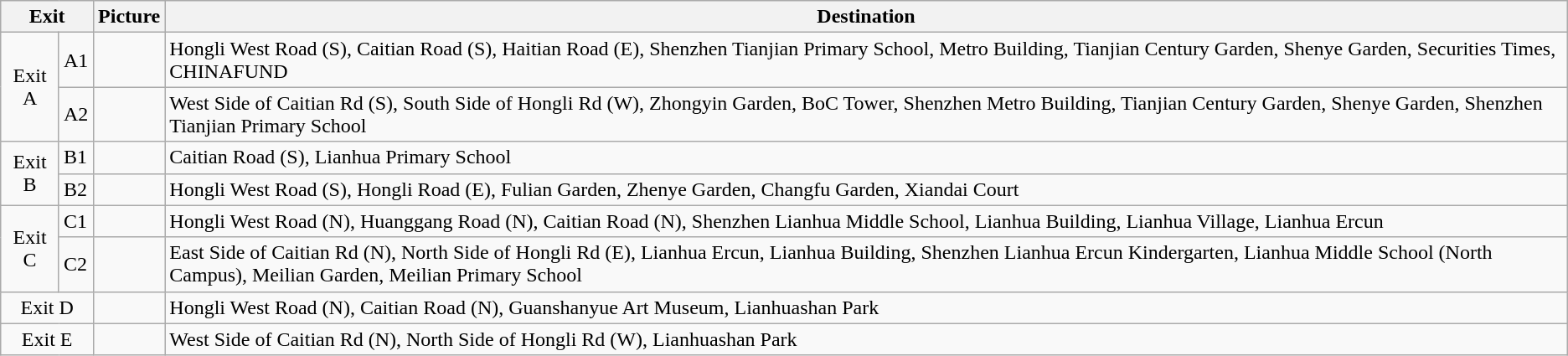<table class="wikitable">
<tr>
<th style="width:70px" colspan="2">Exit</th>
<th>Picture</th>
<th>Destination</th>
</tr>
<tr>
<td align="center" rowspan="2">Exit A</td>
<td>A1</td>
<td></td>
<td>Hongli West Road (S), Caitian Road (S), Haitian Road (E), Shenzhen Tianjian Primary School, Metro Building, Tianjian Century Garden, Shenye Garden, Securities Times, CHINAFUND</td>
</tr>
<tr>
<td>A2</td>
<td></td>
<td>West Side of Caitian Rd (S), South Side of Hongli Rd (W), Zhongyin Garden, BoC Tower, Shenzhen Metro Building, Tianjian Century Garden, Shenye Garden, Shenzhen Tianjian Primary School</td>
</tr>
<tr>
<td align="center" rowspan="2">Exit B</td>
<td>B1</td>
<td></td>
<td>Caitian Road (S), Lianhua Primary School</td>
</tr>
<tr>
<td>B2</td>
<td></td>
<td>Hongli West Road (S), Hongli Road (E), Fulian Garden, Zhenye Garden, Changfu Garden, Xiandai Court</td>
</tr>
<tr>
<td align="center" rowspan="2">Exit C</td>
<td>C1</td>
<td></td>
<td>Hongli West Road (N), Huanggang Road (N), Caitian Road (N), Shenzhen Lianhua Middle School, Lianhua Building, Lianhua Village, Lianhua Ercun</td>
</tr>
<tr>
<td>C2</td>
<td></td>
<td>East Side of Caitian Rd (N), North Side of Hongli Rd (E), Lianhua Ercun, Lianhua Building, Shenzhen Lianhua Ercun Kindergarten, Lianhua Middle School (North Campus), Meilian Garden, Meilian Primary School</td>
</tr>
<tr>
<td align="center" colspan="2">Exit D</td>
<td></td>
<td>Hongli West Road (N), Caitian Road (N), Guanshanyue Art Museum, Lianhuashan Park</td>
</tr>
<tr>
<td align="center" colspan="2">Exit E</td>
<td></td>
<td>West Side of Caitian Rd (N), North Side of Hongli Rd (W), Lianhuashan Park</td>
</tr>
</table>
